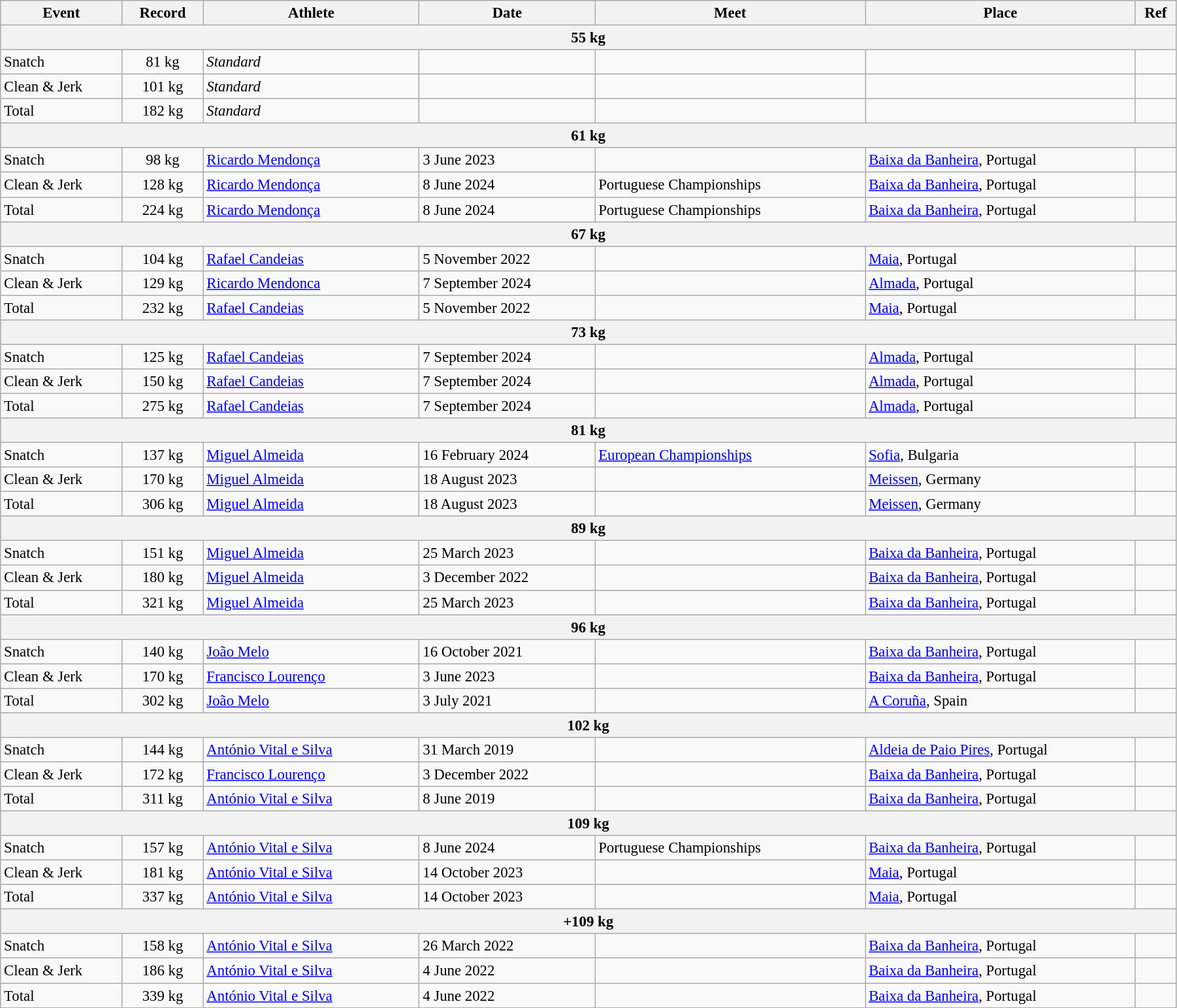<table class="wikitable" style="font-size:95%; width: 95%;">
<tr>
<th width=9%>Event</th>
<th width=6%>Record</th>
<th width=16%>Athlete</th>
<th width=13%>Date</th>
<th width=20%>Meet</th>
<th width=20%>Place</th>
<th width=3%>Ref</th>
</tr>
<tr bgcolor="#DDDDDD">
<th colspan="7">55 kg</th>
</tr>
<tr>
<td>Snatch</td>
<td align="center">81 kg</td>
<td><em>Standard</em></td>
<td></td>
<td></td>
<td></td>
<td></td>
</tr>
<tr>
<td>Clean & Jerk</td>
<td align="center">101 kg</td>
<td><em>Standard</em></td>
<td></td>
<td></td>
<td></td>
<td></td>
</tr>
<tr>
<td>Total</td>
<td align="center">182 kg</td>
<td><em>Standard</em></td>
<td></td>
<td></td>
<td></td>
<td></td>
</tr>
<tr bgcolor="#DDDDDD">
<th colspan="7">61 kg</th>
</tr>
<tr>
<td>Snatch</td>
<td align="center">98 kg</td>
<td><a href='#'>Ricardo Mendonça</a></td>
<td>3 June 2023</td>
<td></td>
<td><a href='#'>Baixa da Banheira</a>, Portugal</td>
<td></td>
</tr>
<tr>
<td>Clean & Jerk</td>
<td align="center">128 kg</td>
<td><a href='#'>Ricardo Mendonça</a></td>
<td>8 June 2024</td>
<td>Portuguese Championships</td>
<td><a href='#'>Baixa da Banheira</a>, Portugal</td>
<td></td>
</tr>
<tr>
<td>Total</td>
<td align="center">224 kg</td>
<td><a href='#'>Ricardo Mendonça</a></td>
<td>8 June 2024</td>
<td>Portuguese Championships</td>
<td><a href='#'>Baixa da Banheira</a>, Portugal</td>
<td></td>
</tr>
<tr bgcolor="#DDDDDD">
<th colspan="7">67 kg</th>
</tr>
<tr>
<td>Snatch</td>
<td align="center">104 kg</td>
<td><a href='#'>Rafael Candeias</a></td>
<td>5 November 2022</td>
<td></td>
<td><a href='#'>Maia</a>, Portugal</td>
<td></td>
</tr>
<tr>
<td>Clean & Jerk</td>
<td align="center">129 kg</td>
<td><a href='#'>Ricardo Mendonca</a></td>
<td>7 September 2024</td>
<td></td>
<td><a href='#'>Almada</a>, Portugal</td>
<td></td>
</tr>
<tr>
<td>Total</td>
<td align="center">232 kg</td>
<td><a href='#'>Rafael Candeias</a></td>
<td>5 November 2022</td>
<td></td>
<td><a href='#'>Maia</a>, Portugal</td>
<td></td>
</tr>
<tr bgcolor="#DDDDDD">
<th colspan="7">73 kg</th>
</tr>
<tr>
<td>Snatch</td>
<td align="center">125 kg</td>
<td><a href='#'>Rafael Candeias</a></td>
<td>7 September 2024</td>
<td></td>
<td><a href='#'>Almada</a>, Portugal</td>
<td></td>
</tr>
<tr>
<td>Clean & Jerk</td>
<td align="center">150 kg</td>
<td><a href='#'>Rafael Candeias</a></td>
<td>7 September 2024</td>
<td></td>
<td><a href='#'>Almada</a>, Portugal</td>
<td></td>
</tr>
<tr>
<td>Total</td>
<td align="center">275 kg</td>
<td><a href='#'>Rafael Candeias</a></td>
<td>7 September 2024</td>
<td></td>
<td><a href='#'>Almada</a>, Portugal</td>
<td></td>
</tr>
<tr bgcolor="#DDDDDD">
<th colspan="7">81 kg</th>
</tr>
<tr>
<td>Snatch</td>
<td align="center">137 kg</td>
<td><a href='#'>Miguel Almeida</a></td>
<td>16 February 2024</td>
<td><a href='#'>European Championships</a></td>
<td><a href='#'>Sofia</a>, Bulgaria</td>
<td></td>
</tr>
<tr>
<td>Clean & Jerk</td>
<td align="center">170 kg</td>
<td><a href='#'>Miguel Almeida</a></td>
<td>18 August 2023</td>
<td></td>
<td><a href='#'>Meissen</a>, Germany</td>
<td></td>
</tr>
<tr>
<td>Total</td>
<td align="center">306 kg</td>
<td><a href='#'>Miguel Almeida</a></td>
<td>18 August 2023</td>
<td></td>
<td><a href='#'>Meissen</a>, Germany</td>
<td></td>
</tr>
<tr bgcolor="#DDDDDD">
<th colspan="7">89 kg</th>
</tr>
<tr>
<td>Snatch</td>
<td align="center">151 kg</td>
<td><a href='#'>Miguel Almeida</a></td>
<td>25 March 2023</td>
<td></td>
<td><a href='#'>Baixa da Banheira</a>, Portugal</td>
<td></td>
</tr>
<tr>
<td>Clean & Jerk</td>
<td align="center">180 kg</td>
<td><a href='#'>Miguel Almeida</a></td>
<td>3 December 2022</td>
<td></td>
<td><a href='#'>Baixa da Banheira</a>, Portugal</td>
<td></td>
</tr>
<tr>
<td>Total</td>
<td align="center">321 kg</td>
<td><a href='#'>Miguel Almeida</a></td>
<td>25 March 2023</td>
<td></td>
<td><a href='#'>Baixa da Banheira</a>, Portugal</td>
<td></td>
</tr>
<tr bgcolor="#DDDDDD">
<th colspan="7">96 kg</th>
</tr>
<tr>
<td>Snatch</td>
<td align="center">140 kg</td>
<td><a href='#'>João Melo</a></td>
<td>16 October 2021</td>
<td></td>
<td><a href='#'>Baixa da Banheira</a>, Portugal</td>
<td></td>
</tr>
<tr>
<td>Clean & Jerk</td>
<td align="center">170 kg</td>
<td><a href='#'>Francisco Lourenço</a></td>
<td>3 June 2023</td>
<td></td>
<td><a href='#'>Baixa da Banheira</a>, Portugal</td>
<td></td>
</tr>
<tr>
<td>Total</td>
<td align="center">302 kg</td>
<td><a href='#'>João Melo</a></td>
<td>3 July 2021</td>
<td></td>
<td><a href='#'>A Coruña</a>, Spain</td>
<td></td>
</tr>
<tr bgcolor="#DDDDDD">
<th colspan="7">102 kg</th>
</tr>
<tr>
<td>Snatch</td>
<td align="center">144 kg</td>
<td><a href='#'>António Vital e Silva</a></td>
<td>31 March 2019</td>
<td></td>
<td><a href='#'>Aldeia de Paio Pires</a>, Portugal</td>
<td></td>
</tr>
<tr>
<td>Clean & Jerk</td>
<td align="center">172 kg</td>
<td><a href='#'>Francisco Lourenço</a></td>
<td>3 December 2022</td>
<td></td>
<td><a href='#'>Baixa da Banheira</a>, Portugal</td>
<td></td>
</tr>
<tr>
<td>Total</td>
<td align="center">311 kg</td>
<td><a href='#'>António Vital e Silva</a></td>
<td>8 June 2019</td>
<td></td>
<td><a href='#'>Baixa da Banheira</a>, Portugal</td>
<td></td>
</tr>
<tr bgcolor="#DDDDDD">
<th colspan="7">109 kg</th>
</tr>
<tr>
<td>Snatch</td>
<td align="center">157 kg</td>
<td><a href='#'>António Vital e Silva</a></td>
<td>8 June 2024</td>
<td>Portuguese Championships</td>
<td><a href='#'>Baixa da Banheira</a>, Portugal</td>
<td></td>
</tr>
<tr>
<td>Clean & Jerk</td>
<td align="center">181 kg</td>
<td><a href='#'>António Vital e Silva</a></td>
<td>14 October 2023</td>
<td></td>
<td><a href='#'>Maia</a>, Portugal</td>
<td></td>
</tr>
<tr>
<td>Total</td>
<td align="center">337 kg</td>
<td><a href='#'>António Vital e Silva</a></td>
<td>14 October 2023</td>
<td></td>
<td><a href='#'>Maia</a>, Portugal</td>
<td></td>
</tr>
<tr bgcolor="#DDDDDD">
<th colspan="7">+109 kg</th>
</tr>
<tr>
<td>Snatch</td>
<td align="center">158 kg</td>
<td><a href='#'>António Vital e Silva</a></td>
<td>26 March 2022</td>
<td></td>
<td><a href='#'>Baixa da Banheira</a>, Portugal</td>
<td></td>
</tr>
<tr>
<td>Clean & Jerk</td>
<td align="center">186 kg</td>
<td><a href='#'>António Vital e Silva</a></td>
<td>4 June 2022</td>
<td></td>
<td><a href='#'>Baixa da Banheira</a>, Portugal</td>
<td></td>
</tr>
<tr>
<td>Total</td>
<td align="center">339 kg</td>
<td><a href='#'>António Vital e Silva</a></td>
<td>4 June 2022</td>
<td></td>
<td><a href='#'>Baixa da Banheira</a>, Portugal</td>
<td></td>
</tr>
</table>
